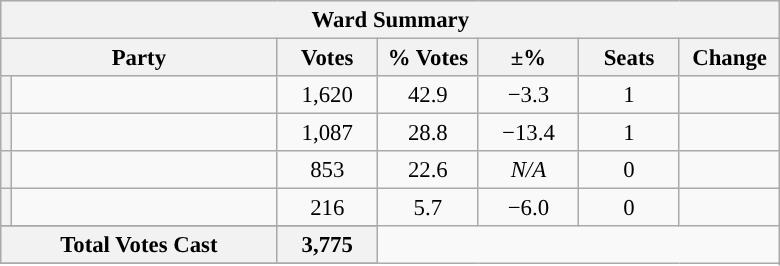<table class="wikitable" style="font-size: 95%;">
<tr style="background-color:#E9E9E9">
<th colspan="7">Ward Summary</th>
</tr>
<tr style="background-color:#E9E9E9">
<th colspan="2">Party</th>
<th style="width: 60px">Votes</th>
<th style="width: 60px">% Votes</th>
<th style="width: 60px">±%</th>
<th style="width: 60px">Seats</th>
<th style="width: 60px">Change</th>
</tr>
<tr>
<th style="background-color: "></th>
<td style="width: 170px"><a href='#'></a></td>
<td align="center">1,620</td>
<td align="center">42.9</td>
<td align="center">−3.3</td>
<td align="center">1</td>
<td align="center"></td>
</tr>
<tr>
<th style="background-color: "></th>
<td style="width: 170px"><a href='#'></a></td>
<td align="center">1,087</td>
<td align="center">28.8</td>
<td align="center">−13.4</td>
<td align="center">1</td>
<td align="center"></td>
</tr>
<tr>
<th style="background-color: "></th>
<td style="width: 170px"><a href='#'></a></td>
<td align="center">853</td>
<td align="center">22.6</td>
<td align="center"><em>N/A</em></td>
<td align="center">0</td>
<td align="center"></td>
</tr>
<tr>
<th style="background-color: "></th>
<td style="width: 170px"><a href='#'></a></td>
<td align="center">216</td>
<td align="center">5.7</td>
<td align="center">−6.0</td>
<td align="center">0</td>
<td align="center"></td>
</tr>
<tr>
</tr>
<tr style="background-color:#E9E9E9">
<th colspan="2">Total Votes Cast</th>
<th style="width: 60px">3,775</th>
</tr>
<tr style="background-color:#E9E9E9">
</tr>
</table>
